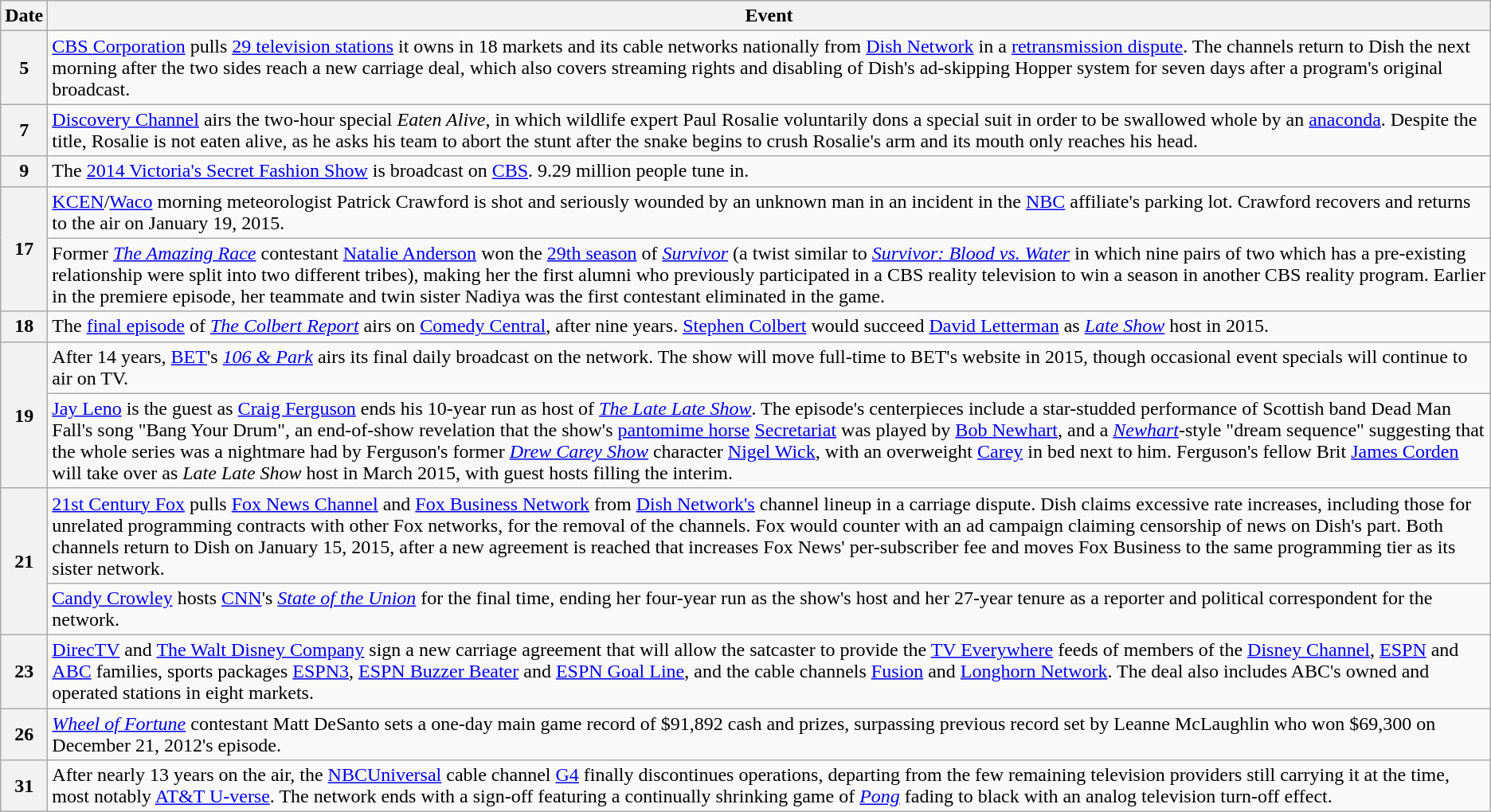<table class="wikitable">
<tr>
<th>Date</th>
<th>Event</th>
</tr>
<tr>
<th>5</th>
<td><a href='#'>CBS Corporation</a> pulls <a href='#'>29 television stations</a> it owns in 18 markets and its cable networks nationally from <a href='#'>Dish Network</a> in a <a href='#'>retransmission dispute</a>. The channels return to Dish the next morning after the two sides reach a new carriage deal, which also covers streaming rights and disabling of Dish's ad-skipping Hopper system for seven days after a program's original broadcast.</td>
</tr>
<tr>
<th>7</th>
<td><a href='#'>Discovery Channel</a> airs the two-hour special <em>Eaten Alive</em>, in which wildlife expert Paul Rosalie voluntarily dons a special suit in order to be swallowed whole by an <a href='#'>anaconda</a>. Despite the title, Rosalie is not eaten alive, as he asks his team to abort the stunt after the snake begins to crush Rosalie's arm and its mouth only reaches his head.</td>
</tr>
<tr>
<th>9</th>
<td>The <a href='#'>2014 Victoria's Secret Fashion Show</a> is broadcast on <a href='#'>CBS</a>. 9.29 million people tune in.</td>
</tr>
<tr>
<th rowspan=2>17</th>
<td><a href='#'>KCEN</a>/<a href='#'>Waco</a> morning meteorologist Patrick Crawford is shot and seriously wounded by an unknown man in an incident in the <a href='#'>NBC</a> affiliate's parking lot.  Crawford recovers and returns to the air on January 19, 2015.</td>
</tr>
<tr>
<td>Former <em><a href='#'>The Amazing Race</a></em> contestant <a href='#'>Natalie Anderson</a> won the <a href='#'>29th season</a> of <em><a href='#'>Survivor</a></em> (a twist similar to <em><a href='#'>Survivor: Blood vs. Water</a></em> in which nine pairs of two which has a pre-existing relationship were split into two different tribes), making her the first alumni who previously participated in a CBS reality television to win a season in another CBS reality program. Earlier in the premiere episode, her teammate and twin sister Nadiya was the first contestant eliminated in the game.</td>
</tr>
<tr>
<th>18</th>
<td>The <a href='#'>final episode</a> of <em><a href='#'>The Colbert Report</a></em> airs on <a href='#'>Comedy Central</a>, after nine years.  <a href='#'>Stephen Colbert</a> would succeed <a href='#'>David Letterman</a> as <em><a href='#'>Late Show</a></em> host in 2015.</td>
</tr>
<tr>
<th rowspan=2>19</th>
<td>After 14 years, <a href='#'>BET</a>'s <em><a href='#'>106 & Park</a></em> airs its final daily broadcast on the network. The show will move full-time to BET's website in 2015, though occasional event specials will continue to air on TV.</td>
</tr>
<tr>
<td><a href='#'>Jay Leno</a> is the guest as <a href='#'>Craig Ferguson</a> ends his 10-year run as host of <em><a href='#'>The Late Late Show</a></em>.  The episode's centerpieces include a star-studded performance of Scottish band Dead Man Fall's song "Bang Your Drum", an end-of-show revelation that the show's <a href='#'>pantomime horse</a> <a href='#'>Secretariat</a> was played by <a href='#'>Bob Newhart</a>, and a <em><a href='#'>Newhart</a></em>-style "dream sequence" suggesting that the whole series was a nightmare had by Ferguson's former <em><a href='#'>Drew Carey Show</a></em> character <a href='#'>Nigel Wick</a>, with an overweight <a href='#'>Carey</a> in bed next to him.  Ferguson's fellow Brit <a href='#'>James Corden</a> will take over as <em>Late Late Show</em> host in March 2015, with guest hosts filling the interim.</td>
</tr>
<tr>
<th rowspan=2>21</th>
<td><a href='#'>21st Century Fox</a> pulls <a href='#'>Fox News Channel</a> and <a href='#'>Fox Business Network</a> from <a href='#'>Dish Network's</a> channel lineup in a carriage dispute. Dish claims excessive rate increases, including those for unrelated programming contracts with other Fox networks, for the removal of the channels.  Fox would counter with an ad campaign claiming censorship of news on Dish's part.  Both channels return to Dish on January 15, 2015, after a new agreement is reached that increases Fox News' per-subscriber fee and moves Fox Business to the same programming tier as its sister network.</td>
</tr>
<tr>
<td><a href='#'>Candy Crowley</a> hosts <a href='#'>CNN</a>'s <em><a href='#'>State of the Union</a></em> for the final time, ending her four-year run as the show's host and her 27-year tenure as a reporter and political correspondent for the network.</td>
</tr>
<tr>
<th>23</th>
<td><a href='#'>DirecTV</a> and <a href='#'>The Walt Disney Company</a> sign a new carriage agreement that will allow the satcaster to provide the <a href='#'>TV Everywhere</a> feeds of members of the <a href='#'>Disney Channel</a>, <a href='#'>ESPN</a> and <a href='#'>ABC</a> families, sports packages <a href='#'>ESPN3</a>, <a href='#'>ESPN Buzzer Beater</a> and <a href='#'>ESPN Goal Line</a>, and the cable channels <a href='#'>Fusion</a> and <a href='#'>Longhorn Network</a>. The deal also includes ABC's owned and operated stations in eight markets.</td>
</tr>
<tr>
<th>26</th>
<td><em><a href='#'>Wheel of Fortune</a></em> contestant Matt DeSanto sets a one-day main game record of $91,892 cash and prizes, surpassing previous record set by Leanne McLaughlin who won $69,300 on December 21, 2012's episode.</td>
</tr>
<tr>
<th>31</th>
<td>After nearly 13 years on the air, the <a href='#'>NBCUniversal</a> cable channel <a href='#'>G4</a> finally discontinues operations, departing from the few remaining television providers still carrying it at the time, most notably <a href='#'>AT&T U-verse</a>. The network ends with a sign-off featuring a continually shrinking game of <em><a href='#'>Pong</a></em> fading to black with an analog television turn-off effect.</td>
</tr>
</table>
